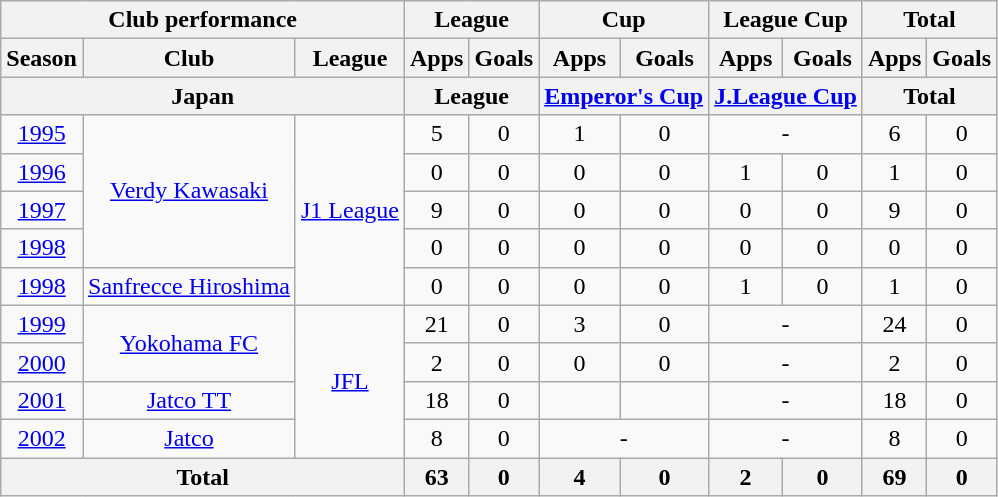<table class="wikitable" style="text-align:center;">
<tr>
<th colspan=3>Club performance</th>
<th colspan=2>League</th>
<th colspan=2>Cup</th>
<th colspan=2>League Cup</th>
<th colspan=2>Total</th>
</tr>
<tr>
<th>Season</th>
<th>Club</th>
<th>League</th>
<th>Apps</th>
<th>Goals</th>
<th>Apps</th>
<th>Goals</th>
<th>Apps</th>
<th>Goals</th>
<th>Apps</th>
<th>Goals</th>
</tr>
<tr>
<th colspan=3>Japan</th>
<th colspan=2>League</th>
<th colspan=2><a href='#'>Emperor's Cup</a></th>
<th colspan=2><a href='#'>J.League Cup</a></th>
<th colspan=2>Total</th>
</tr>
<tr>
<td><a href='#'>1995</a></td>
<td rowspan="4"><a href='#'>Verdy Kawasaki</a></td>
<td rowspan="5"><a href='#'>J1 League</a></td>
<td>5</td>
<td>0</td>
<td>1</td>
<td>0</td>
<td colspan="2">-</td>
<td>6</td>
<td>0</td>
</tr>
<tr>
<td><a href='#'>1996</a></td>
<td>0</td>
<td>0</td>
<td>0</td>
<td>0</td>
<td>1</td>
<td>0</td>
<td>1</td>
<td>0</td>
</tr>
<tr>
<td><a href='#'>1997</a></td>
<td>9</td>
<td>0</td>
<td>0</td>
<td>0</td>
<td>0</td>
<td>0</td>
<td>9</td>
<td>0</td>
</tr>
<tr>
<td><a href='#'>1998</a></td>
<td>0</td>
<td>0</td>
<td>0</td>
<td>0</td>
<td>0</td>
<td>0</td>
<td>0</td>
<td>0</td>
</tr>
<tr>
<td><a href='#'>1998</a></td>
<td><a href='#'>Sanfrecce Hiroshima</a></td>
<td>0</td>
<td>0</td>
<td>0</td>
<td>0</td>
<td>1</td>
<td>0</td>
<td>1</td>
<td>0</td>
</tr>
<tr>
<td><a href='#'>1999</a></td>
<td rowspan="2"><a href='#'>Yokohama FC</a></td>
<td rowspan="4"><a href='#'>JFL</a></td>
<td>21</td>
<td>0</td>
<td>3</td>
<td>0</td>
<td colspan="2">-</td>
<td>24</td>
<td>0</td>
</tr>
<tr>
<td><a href='#'>2000</a></td>
<td>2</td>
<td>0</td>
<td>0</td>
<td>0</td>
<td colspan="2">-</td>
<td>2</td>
<td>0</td>
</tr>
<tr>
<td><a href='#'>2001</a></td>
<td><a href='#'>Jatco TT</a></td>
<td>18</td>
<td>0</td>
<td></td>
<td></td>
<td colspan="2">-</td>
<td>18</td>
<td>0</td>
</tr>
<tr>
<td><a href='#'>2002</a></td>
<td><a href='#'>Jatco</a></td>
<td>8</td>
<td>0</td>
<td colspan="2">-</td>
<td colspan="2">-</td>
<td>8</td>
<td>0</td>
</tr>
<tr>
<th colspan=3>Total</th>
<th>63</th>
<th>0</th>
<th>4</th>
<th>0</th>
<th>2</th>
<th>0</th>
<th>69</th>
<th>0</th>
</tr>
</table>
